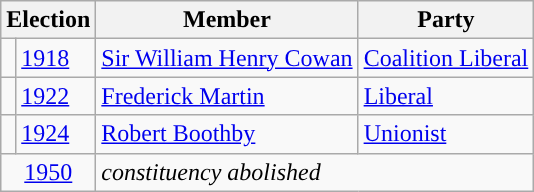<table class="wikitable">
<tr>
<th colspan="2">Election</th>
<th>Member</th>
<th>Party</th>
</tr>
<tr>
<td style="color:inherit;background-color: "></td>
<td><a href='#'>1918</a></td>
<td><a href='#'>Sir William Henry Cowan</a></td>
<td><a href='#'>Coalition Liberal</a></td>
</tr>
<tr>
<td style="color:inherit;background-color: "></td>
<td><a href='#'>1922</a></td>
<td><a href='#'>Frederick Martin</a></td>
<td><a href='#'>Liberal</a></td>
</tr>
<tr>
<td style="color:inherit;background-color: "></td>
<td><a href='#'>1924</a></td>
<td><a href='#'>Robert Boothby</a></td>
<td><a href='#'>Unionist</a></td>
</tr>
<tr>
<td colspan="2" align="center"><a href='#'>1950</a></td>
<td colspan="2"><em>constituency abolished</em></td>
</tr>
</table>
